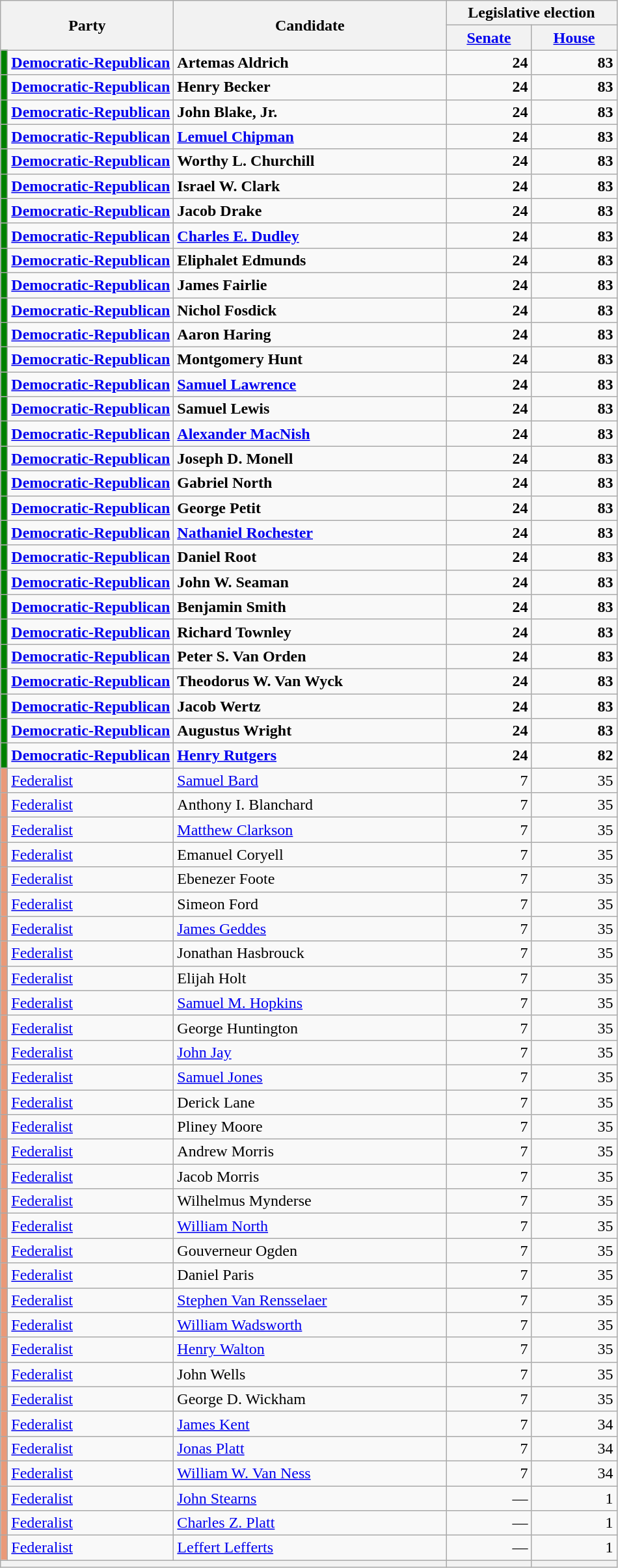<table class=wikitable>
<tr>
<th colspan=2 rowspan=2 style="width: 130px">Party</th>
<th rowspan=2 style="width: 17em">Candidate</th>
<th colspan=4>Legislative election</th>
</tr>
<tr>
<th style="width: 5em"><a href='#'>Senate</a></th>
<th style="width: 5em"><a href='#'>House</a></th>
</tr>
<tr>
<td style="background-color:#008000"></td>
<td><strong><a href='#'>Democratic-Republican</a></strong></td>
<td><strong>Artemas Aldrich</strong></td>
<td align=right><strong>24</strong></td>
<td align=right><strong>83</strong></td>
</tr>
<tr>
<td style="background-color:#008000"></td>
<td><strong><a href='#'>Democratic-Republican</a></strong></td>
<td><strong>Henry Becker</strong></td>
<td align=right><strong>24</strong></td>
<td align=right><strong>83</strong></td>
</tr>
<tr>
<td style="background-color:#008000"></td>
<td><strong><a href='#'>Democratic-Republican</a></strong></td>
<td><strong>John Blake, Jr.</strong></td>
<td align=right><strong>24</strong></td>
<td align=right><strong>83</strong></td>
</tr>
<tr>
<td style="background-color:#008000"></td>
<td><strong><a href='#'>Democratic-Republican</a></strong></td>
<td><strong><a href='#'>Lemuel Chipman</a></strong></td>
<td align=right><strong>24</strong></td>
<td align=right><strong>83</strong></td>
</tr>
<tr>
<td style="background-color:#008000"></td>
<td><strong><a href='#'>Democratic-Republican</a></strong></td>
<td><strong>Worthy L. Churchill</strong></td>
<td align=right><strong>24</strong></td>
<td align=right><strong>83</strong></td>
</tr>
<tr>
<td style="background-color:#008000"></td>
<td><strong><a href='#'>Democratic-Republican</a></strong></td>
<td><strong>Israel W. Clark</strong></td>
<td align=right><strong>24</strong></td>
<td align=right><strong>83</strong></td>
</tr>
<tr>
<td style="background-color:#008000"></td>
<td><strong><a href='#'>Democratic-Republican</a></strong></td>
<td><strong>Jacob Drake</strong></td>
<td align=right><strong>24</strong></td>
<td align=right><strong>83</strong></td>
</tr>
<tr>
<td style="background-color:#008000"></td>
<td><strong><a href='#'>Democratic-Republican</a></strong></td>
<td><strong><a href='#'>Charles E. Dudley</a></strong></td>
<td align=right><strong>24</strong></td>
<td align=right><strong>83</strong></td>
</tr>
<tr>
<td style="background-color:#008000"></td>
<td><strong><a href='#'>Democratic-Republican</a></strong></td>
<td><strong>Eliphalet Edmunds</strong></td>
<td align=right><strong>24</strong></td>
<td align=right><strong>83</strong></td>
</tr>
<tr>
<td style="background-color:#008000"></td>
<td><strong><a href='#'>Democratic-Republican</a></strong></td>
<td><strong>James Fairlie</strong></td>
<td align=right><strong>24</strong></td>
<td align=right><strong>83</strong></td>
</tr>
<tr>
<td style="background-color:#008000"></td>
<td><strong><a href='#'>Democratic-Republican</a></strong></td>
<td><strong>Nichol Fosdick</strong></td>
<td align=right><strong>24</strong></td>
<td align=right><strong>83</strong></td>
</tr>
<tr>
<td style="background-color:#008000"></td>
<td><strong><a href='#'>Democratic-Republican</a></strong></td>
<td><strong>Aaron Haring</strong></td>
<td align=right><strong>24</strong></td>
<td align=right><strong>83</strong></td>
</tr>
<tr>
<td style="background-color:#008000"></td>
<td><strong><a href='#'>Democratic-Republican</a></strong></td>
<td><strong>Montgomery Hunt</strong></td>
<td align=right><strong>24</strong></td>
<td align=right><strong>83</strong></td>
</tr>
<tr>
<td style="background-color:#008000"></td>
<td><strong><a href='#'>Democratic-Republican</a></strong></td>
<td><strong><a href='#'>Samuel Lawrence</a></strong></td>
<td align=right><strong>24</strong></td>
<td align=right><strong>83</strong></td>
</tr>
<tr>
<td style="background-color:#008000"></td>
<td><strong><a href='#'>Democratic-Republican</a></strong></td>
<td><strong>Samuel Lewis</strong></td>
<td align=right><strong>24</strong></td>
<td align=right><strong>83</strong></td>
</tr>
<tr>
<td style="background-color:#008000"></td>
<td><strong><a href='#'>Democratic-Republican</a></strong></td>
<td><strong><a href='#'>Alexander MacNish</a></strong></td>
<td align=right><strong>24</strong></td>
<td align=right><strong>83</strong></td>
</tr>
<tr>
<td style="background-color:#008000"></td>
<td><strong><a href='#'>Democratic-Republican</a></strong></td>
<td><strong>Joseph D. Monell</strong></td>
<td align=right><strong>24</strong></td>
<td align=right><strong>83</strong></td>
</tr>
<tr>
<td style="background-color:#008000"></td>
<td><strong><a href='#'>Democratic-Republican</a></strong></td>
<td><strong>Gabriel North</strong></td>
<td align=right><strong>24</strong></td>
<td align=right><strong>83</strong></td>
</tr>
<tr>
<td style="background-color:#008000"></td>
<td><strong><a href='#'>Democratic-Republican</a></strong></td>
<td><strong>George Petit</strong></td>
<td align=right><strong>24</strong></td>
<td align=right><strong>83</strong></td>
</tr>
<tr>
<td style="background-color:#008000"></td>
<td><strong><a href='#'>Democratic-Republican</a></strong></td>
<td><strong><a href='#'>Nathaniel Rochester</a></strong></td>
<td align=right><strong>24</strong></td>
<td align=right><strong>83</strong></td>
</tr>
<tr>
<td style="background-color:#008000"></td>
<td><strong><a href='#'>Democratic-Republican</a></strong></td>
<td><strong>Daniel Root</strong></td>
<td align=right><strong>24</strong></td>
<td align=right><strong>83</strong></td>
</tr>
<tr>
<td style="background-color:#008000"></td>
<td><strong><a href='#'>Democratic-Republican</a></strong></td>
<td><strong>John W. Seaman</strong></td>
<td align=right><strong>24</strong></td>
<td align=right><strong>83</strong></td>
</tr>
<tr>
<td style="background-color:#008000"></td>
<td><strong><a href='#'>Democratic-Republican</a></strong></td>
<td><strong>Benjamin Smith</strong></td>
<td align=right><strong>24</strong></td>
<td align=right><strong>83</strong></td>
</tr>
<tr>
<td style="background-color:#008000"></td>
<td><strong><a href='#'>Democratic-Republican</a></strong></td>
<td><strong>Richard Townley</strong></td>
<td align=right><strong>24</strong></td>
<td align=right><strong>83</strong></td>
</tr>
<tr>
<td style="background-color:#008000"></td>
<td><strong><a href='#'>Democratic-Republican</a></strong></td>
<td><strong>Peter S. Van Orden</strong></td>
<td align=right><strong>24</strong></td>
<td align=right><strong>83</strong></td>
</tr>
<tr>
<td style="background-color:#008000"></td>
<td><strong><a href='#'>Democratic-Republican</a></strong></td>
<td><strong>Theodorus W. Van Wyck</strong></td>
<td align=right><strong>24</strong></td>
<td align=right><strong>83</strong></td>
</tr>
<tr>
<td style="background-color:#008000"></td>
<td><strong><a href='#'>Democratic-Republican</a></strong></td>
<td><strong>Jacob Wertz</strong></td>
<td align=right><strong>24</strong></td>
<td align=right><strong>83</strong></td>
</tr>
<tr>
<td style="background-color:#008000"></td>
<td><strong><a href='#'>Democratic-Republican</a></strong></td>
<td><strong>Augustus Wright</strong></td>
<td align=right><strong>24</strong></td>
<td align=right><strong>83</strong></td>
</tr>
<tr>
<td style="background-color:#008000"></td>
<td><strong><a href='#'>Democratic-Republican</a></strong></td>
<td><strong><a href='#'>Henry Rutgers</a></strong></td>
<td align=right><strong>24</strong></td>
<td align=right><strong>82</strong></td>
</tr>
<tr>
<td style="background-color:#EA9978"></td>
<td><a href='#'>Federalist</a></td>
<td><a href='#'>Samuel Bard</a></td>
<td align=right>7</td>
<td align=right>35</td>
</tr>
<tr>
<td style="background-color:#EA9978"></td>
<td><a href='#'>Federalist</a></td>
<td>Anthony I. Blanchard</td>
<td align=right>7</td>
<td align=right>35</td>
</tr>
<tr>
<td style="background-color:#EA9978"></td>
<td><a href='#'>Federalist</a></td>
<td><a href='#'>Matthew Clarkson</a></td>
<td align=right>7</td>
<td align=right>35</td>
</tr>
<tr>
<td style="background-color:#EA9978"></td>
<td><a href='#'>Federalist</a></td>
<td>Emanuel Coryell</td>
<td align=right>7</td>
<td align=right>35</td>
</tr>
<tr>
<td style="background-color:#EA9978"></td>
<td><a href='#'>Federalist</a></td>
<td>Ebenezer Foote</td>
<td align=right>7</td>
<td align=right>35</td>
</tr>
<tr>
<td style="background-color:#EA9978"></td>
<td><a href='#'>Federalist</a></td>
<td>Simeon Ford</td>
<td align=right>7</td>
<td align=right>35</td>
</tr>
<tr>
<td style="background-color:#EA9978"></td>
<td><a href='#'>Federalist</a></td>
<td><a href='#'>James Geddes</a></td>
<td align=right>7</td>
<td align=right>35</td>
</tr>
<tr>
<td style="background-color:#EA9978"></td>
<td><a href='#'>Federalist</a></td>
<td>Jonathan Hasbrouck</td>
<td align=right>7</td>
<td align=right>35</td>
</tr>
<tr>
<td style="background-color:#EA9978"></td>
<td><a href='#'>Federalist</a></td>
<td>Elijah Holt</td>
<td align=right>7</td>
<td align=right>35</td>
</tr>
<tr>
<td style="background-color:#EA9978"></td>
<td><a href='#'>Federalist</a></td>
<td><a href='#'>Samuel M. Hopkins</a></td>
<td align=right>7</td>
<td align=right>35</td>
</tr>
<tr>
<td style="background-color:#EA9978"></td>
<td><a href='#'>Federalist</a></td>
<td>George Huntington</td>
<td align=right>7</td>
<td align=right>35</td>
</tr>
<tr>
<td style="background-color:#EA9978"></td>
<td><a href='#'>Federalist</a></td>
<td><a href='#'>John Jay</a></td>
<td align=right>7</td>
<td align=right>35</td>
</tr>
<tr>
<td style="background-color:#EA9978"></td>
<td><a href='#'>Federalist</a></td>
<td><a href='#'>Samuel Jones</a></td>
<td align=right>7</td>
<td align=right>35</td>
</tr>
<tr>
<td style="background-color:#EA9978"></td>
<td><a href='#'>Federalist</a></td>
<td>Derick Lane</td>
<td align=right>7</td>
<td align=right>35</td>
</tr>
<tr>
<td style="background-color:#EA9978"></td>
<td><a href='#'>Federalist</a></td>
<td>Pliney Moore</td>
<td align=right>7</td>
<td align=right>35</td>
</tr>
<tr>
<td style="background-color:#EA9978"></td>
<td><a href='#'>Federalist</a></td>
<td>Andrew Morris</td>
<td align=right>7</td>
<td align=right>35</td>
</tr>
<tr>
<td style="background-color:#EA9978"></td>
<td><a href='#'>Federalist</a></td>
<td>Jacob Morris</td>
<td align=right>7</td>
<td align=right>35</td>
</tr>
<tr>
<td style="background-color:#EA9978"></td>
<td><a href='#'>Federalist</a></td>
<td>Wilhelmus Mynderse</td>
<td align=right>7</td>
<td align=right>35</td>
</tr>
<tr>
<td style="background-color:#EA9978"></td>
<td><a href='#'>Federalist</a></td>
<td><a href='#'>William North</a></td>
<td align=right>7</td>
<td align=right>35</td>
</tr>
<tr>
<td style="background-color:#EA9978"></td>
<td><a href='#'>Federalist</a></td>
<td>Gouverneur Ogden</td>
<td align=right>7</td>
<td align=right>35</td>
</tr>
<tr>
<td style="background-color:#EA9978"></td>
<td><a href='#'>Federalist</a></td>
<td>Daniel Paris</td>
<td align=right>7</td>
<td align=right>35</td>
</tr>
<tr>
<td style="background-color:#EA9978"></td>
<td><a href='#'>Federalist</a></td>
<td><a href='#'>Stephen Van Rensselaer</a></td>
<td align=right>7</td>
<td align=right>35</td>
</tr>
<tr>
<td style="background-color:#EA9978"></td>
<td><a href='#'>Federalist</a></td>
<td><a href='#'>William Wadsworth</a></td>
<td align=right>7</td>
<td align=right>35</td>
</tr>
<tr>
<td style="background-color:#EA9978"></td>
<td><a href='#'>Federalist</a></td>
<td><a href='#'>Henry Walton</a></td>
<td align=right>7</td>
<td align=right>35</td>
</tr>
<tr>
<td style="background-color:#EA9978"></td>
<td><a href='#'>Federalist</a></td>
<td>John Wells</td>
<td align=right>7</td>
<td align=right>35</td>
</tr>
<tr>
<td style="background-color:#EA9978"></td>
<td><a href='#'>Federalist</a></td>
<td>George D. Wickham</td>
<td align=right>7</td>
<td align=right>35</td>
</tr>
<tr>
<td style="background-color:#EA9978"></td>
<td><a href='#'>Federalist</a></td>
<td><a href='#'>James Kent</a></td>
<td align=right>7</td>
<td align=right>34</td>
</tr>
<tr>
<td style="background-color:#EA9978"></td>
<td><a href='#'>Federalist</a></td>
<td><a href='#'>Jonas Platt</a></td>
<td align=right>7</td>
<td align=right>34</td>
</tr>
<tr>
<td style="background-color:#EA9978"></td>
<td><a href='#'>Federalist</a></td>
<td><a href='#'>William W. Van Ness</a></td>
<td align=right>7</td>
<td align=right>34</td>
</tr>
<tr>
<td style="background-color:#EA9978"></td>
<td><a href='#'>Federalist</a></td>
<td><a href='#'>John Stearns</a></td>
<td align=right>—</td>
<td align=right>1</td>
</tr>
<tr>
<td style="background-color:#EA9978"></td>
<td><a href='#'>Federalist</a></td>
<td><a href='#'>Charles Z. Platt</a></td>
<td align=right>—</td>
<td align=right>1</td>
</tr>
<tr>
<td style="background-color:#EA9978"></td>
<td><a href='#'>Federalist</a></td>
<td><a href='#'>Leffert Lefferts</a></td>
<td align=right>—</td>
<td align=right>1</td>
</tr>
<tr>
<th colspan=3></th>
<th></th>
<th></th>
</tr>
</table>
